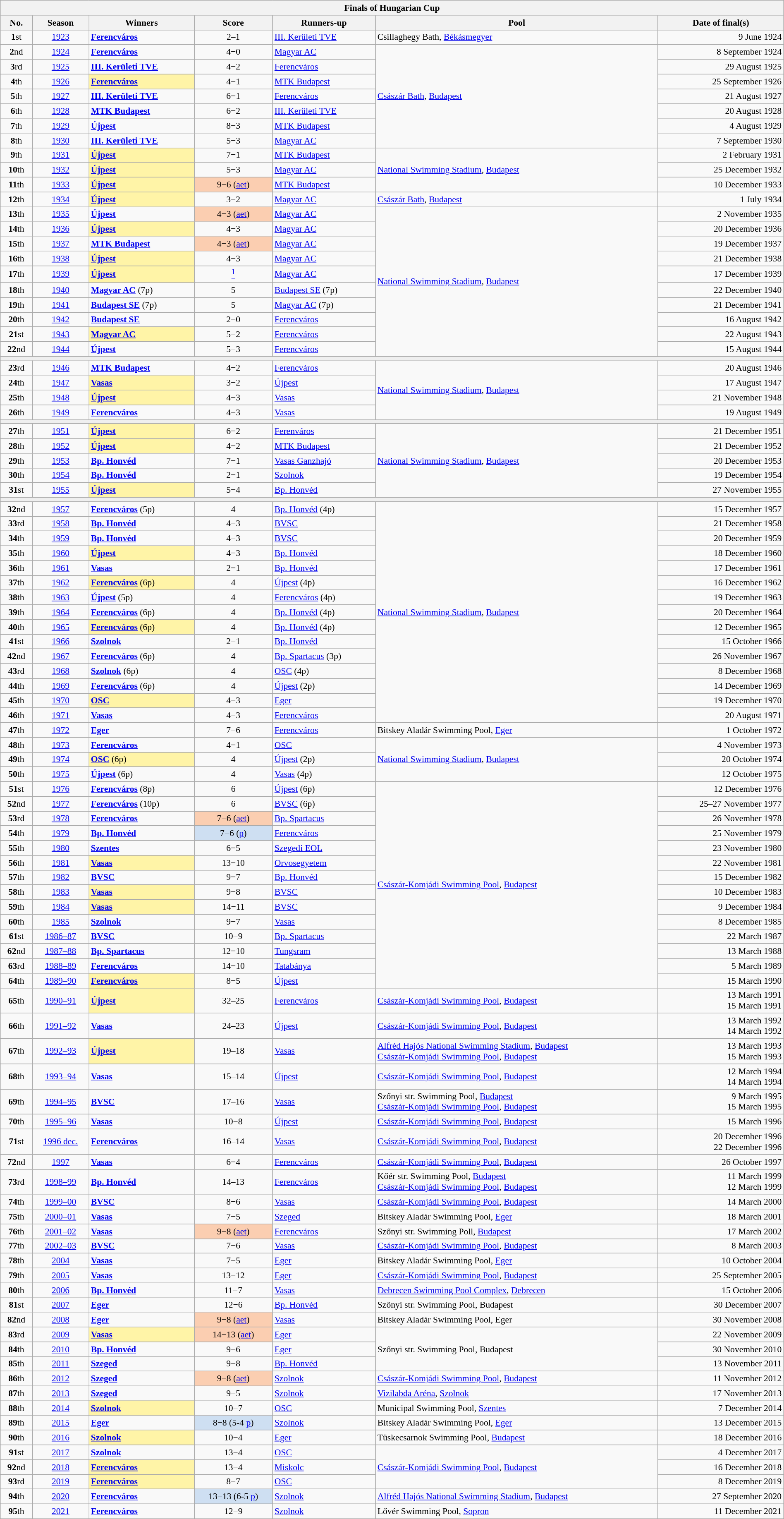<table class="wikitable mw-collapsible mw-collapsed" style="width:100%; font-size:90%;">
<tr>
<th colspan="7">Finals of Hungarian Cup</th>
</tr>
<tr>
<th>No.</th>
<th>Season</th>
<th> Winners</th>
<th>Score</th>
<th> Runners-up</th>
<th>Pool</th>
<th>Date of final(s)</th>
</tr>
<tr>
<td align="center"><strong>1</strong>st</td>
<td align="center"><a href='#'>1923</a></td>
<td><strong><a href='#'>Ferencváros</a></strong></td>
<td align="center">2–1</td>
<td><a href='#'>III. Kerületi TVE</a></td>
<td>Csillaghegy Bath, <a href='#'>Békásmegyer</a></td>
<td align="right">9 June 1924</td>
</tr>
<tr>
<td align="center"><strong>2</strong>nd</td>
<td align="center"><a href='#'>1924</a></td>
<td><strong><a href='#'>Ferencváros</a></strong></td>
<td align="center">4−0</td>
<td><a href='#'>Magyar AC</a></td>
<td rowspan="7"><a href='#'>Császár Bath</a>, <a href='#'>Budapest</a></td>
<td align="right">8 September 1924</td>
</tr>
<tr>
<td align="center"><strong>3</strong>rd</td>
<td align="center"><a href='#'>1925</a></td>
<td><strong><a href='#'>III. Kerületi TVE</a></strong></td>
<td align="center">4−2</td>
<td><a href='#'>Ferencváros</a></td>
<td align="right">29 August 1925</td>
</tr>
<tr>
<td align="center"><strong>4</strong>th</td>
<td align="center"><a href='#'>1926</a></td>
<td style="background-color:#FFF4A7"><strong><a href='#'>Ferencváros</a></strong></td>
<td align="center">4−1</td>
<td><a href='#'>MTK Budapest</a></td>
<td align="right">25 September 1926</td>
</tr>
<tr>
<td align="center"><strong>5</strong>th</td>
<td align="center"><a href='#'>1927</a></td>
<td><strong><a href='#'>III. Kerületi TVE</a></strong></td>
<td align="center">6−1</td>
<td><a href='#'>Ferencváros</a></td>
<td align="right">21 August 1927</td>
</tr>
<tr>
<td align="center"><strong>6</strong>th</td>
<td align="center"><a href='#'>1928</a></td>
<td><strong><a href='#'>MTK Budapest</a></strong></td>
<td align="center">6−2</td>
<td><a href='#'>III. Kerületi TVE</a></td>
<td align="right">20 August 1928</td>
</tr>
<tr>
<td align="center"><strong>7</strong>th</td>
<td align="center"><a href='#'>1929</a></td>
<td><strong><a href='#'>Újpest</a></strong></td>
<td align="center">8−3</td>
<td><a href='#'>MTK Budapest</a></td>
<td align="right">4 August 1929</td>
</tr>
<tr>
<td align="center"><strong>8</strong>th</td>
<td align="center"><a href='#'>1930</a></td>
<td><strong><a href='#'>III. Kerületi TVE</a></strong></td>
<td align="center">5−3</td>
<td><a href='#'>Magyar AC</a></td>
<td align="right">7 September 1930</td>
</tr>
<tr>
<td align="center"><strong>9</strong>th</td>
<td align="center"><a href='#'>1931</a></td>
<td style="background-color:#FFF4A7"><strong><a href='#'>Újpest</a></strong></td>
<td align="center">7−1</td>
<td><a href='#'>MTK Budapest</a></td>
<td rowspan="3"><a href='#'>National Swimming Stadium</a>, <a href='#'>Budapest</a></td>
<td align="right">2 February 1931</td>
</tr>
<tr>
<td align="center"><strong>10</strong>th</td>
<td align="center"><a href='#'>1932</a></td>
<td style="background-color:#FFF4A7"><strong><a href='#'>Újpest</a></strong></td>
<td align="center">5−3</td>
<td><a href='#'>Magyar AC</a></td>
<td align="right">25 December 1932</td>
</tr>
<tr>
<td align="center"><strong>11</strong>th</td>
<td align="center"><a href='#'>1933</a></td>
<td style="background-color:#FFF4A7"><strong><a href='#'>Újpest</a></strong></td>
<td align=center style="background-color:#FBCEB1">9−6 (<a href='#'>aet</a>)</td>
<td><a href='#'>MTK Budapest</a></td>
<td align="right">10 December 1933</td>
</tr>
<tr>
<td align="center"><strong>12</strong>th</td>
<td align="center"><a href='#'>1934</a></td>
<td style="background-color:#FFF4A7"><strong><a href='#'>Újpest</a></strong></td>
<td align="center">3−2</td>
<td><a href='#'>Magyar AC</a></td>
<td><a href='#'>Császár Bath</a>, <a href='#'>Budapest</a></td>
<td align="right">1 July 1934</td>
</tr>
<tr>
<td align="center"><strong>13</strong>th</td>
<td align="center"><a href='#'>1935</a></td>
<td><strong><a href='#'>Újpest</a></strong></td>
<td align=center style="background-color:#FBCEB1">4−3 (<a href='#'>aet</a>)</td>
<td><a href='#'>Magyar AC</a></td>
<td rowspan="10"><a href='#'>National Swimming Stadium</a>, <a href='#'>Budapest</a></td>
<td align="right">2 November 1935</td>
</tr>
<tr>
<td align="center"><strong>14</strong>th</td>
<td align="center"><a href='#'>1936</a></td>
<td style="background-color:#FFF4A7"><strong><a href='#'>Újpest</a></strong></td>
<td align="center">4−3</td>
<td><a href='#'>Magyar AC</a></td>
<td align="right">20 December 1936</td>
</tr>
<tr>
<td align="center"><strong>15</strong>th</td>
<td align="center"><a href='#'>1937</a></td>
<td><strong><a href='#'>MTK Budapest</a></strong></td>
<td align=center style="background-color:#FBCEB1">4−3 (<a href='#'>aet</a>)</td>
<td><a href='#'>Magyar AC</a></td>
<td align="right">19 December 1937</td>
</tr>
<tr>
<td align="center"><strong>16</strong>th</td>
<td align="center"><a href='#'>1938</a></td>
<td style="background-color:#FFF4A7"><strong><a href='#'>Újpest</a></strong></td>
<td align="center">4−3</td>
<td><a href='#'>Magyar AC</a></td>
<td align="right">21 December 1938</td>
</tr>
<tr>
<td align="center"><strong>17</strong>th</td>
<td align="center"><a href='#'>1939</a></td>
<td style="background-color:#FFF4A7"><strong><a href='#'>Újpest</a></strong></td>
<td align="center"><a href='#'><sup>1</sup></a></td>
<td><a href='#'>Magyar AC</a></td>
<td align="right">17 December 1939</td>
</tr>
<tr>
<td align="center"><strong>18</strong>th</td>
<td align="center"><a href='#'>1940</a></td>
<td><strong><a href='#'>Magyar AC</a></strong> (7p)</td>
<td align="center">5 </td>
<td><a href='#'>Budapest SE</a> (7p)</td>
<td align="right">22 December 1940</td>
</tr>
<tr>
<td align="center"><strong>19</strong>th</td>
<td align="center"><a href='#'>1941</a></td>
<td><strong><a href='#'>Budapest SE</a></strong> (7p)</td>
<td align="center">5 </td>
<td><a href='#'>Magyar AC</a> (7p)</td>
<td align="right">21 December 1941</td>
</tr>
<tr>
<td align="center"><strong>20</strong>th</td>
<td align="center"><a href='#'>1942</a></td>
<td><strong><a href='#'>Budapest SE</a></strong></td>
<td align="center">2−0</td>
<td><a href='#'>Ferencváros</a></td>
<td align="right">16 August 1942</td>
</tr>
<tr>
<td align="center"><strong>21</strong>st</td>
<td align="center"><a href='#'>1943</a></td>
<td style="background-color:#FFF4A7"><strong><a href='#'>Magyar AC</a></strong></td>
<td align="center">5−2</td>
<td><a href='#'>Ferencváros</a></td>
<td align="right">22 August 1943</td>
</tr>
<tr>
<td align="center"><strong>22</strong>nd</td>
<td align="center"><a href='#'>1944</a></td>
<td><strong><a href='#'>Újpest</a></strong></td>
<td align="center">5−3</td>
<td><a href='#'>Ferencváros</a></td>
<td align="right">15 August 1944</td>
</tr>
<tr>
<td colspan=7 style=background:#efefef></td>
</tr>
<tr>
<td align="center"><strong>23</strong>rd</td>
<td align="center"><a href='#'>1946</a></td>
<td><strong><a href='#'>MTK Budapest</a></strong></td>
<td align="center">4−2</td>
<td><a href='#'>Ferencváros</a></td>
<td rowspan="4"><a href='#'>National Swimming Stadium</a>, <a href='#'>Budapest</a></td>
<td align="right">20 August 1946</td>
</tr>
<tr>
<td align="center"><strong>24</strong>th</td>
<td align="center"><a href='#'>1947</a></td>
<td style="background-color:#FFF4A7"><strong><a href='#'>Vasas</a></strong></td>
<td align="center">3−2</td>
<td><a href='#'>Újpest</a></td>
<td align="right">17 August 1947</td>
</tr>
<tr>
<td align="center"><strong>25</strong>th</td>
<td align="center"><a href='#'>1948</a></td>
<td style="background-color:#FFF4A7"><strong><a href='#'>Újpest</a></strong></td>
<td align="center">4−3</td>
<td><a href='#'>Vasas</a></td>
<td align="right">21 November 1948</td>
</tr>
<tr>
<td align="center"><strong>26</strong>th</td>
<td align="center"><a href='#'>1949</a></td>
<td><strong><a href='#'>Ferencváros</a></strong></td>
<td align="center">4−3</td>
<td><a href='#'>Vasas</a></td>
<td align="right">19 August 1949</td>
</tr>
<tr>
<td colspan=7 style=background:#efefef></td>
</tr>
<tr>
<td align="center"><strong>27</strong>th</td>
<td align="center"><a href='#'>1951</a></td>
<td style="background-color:#FFF4A7"><strong><a href='#'>Újpest</a></strong></td>
<td align="center">6−2</td>
<td><a href='#'>Ferenváros</a></td>
<td rowspan="5"><a href='#'>National Swimming Stadium</a>, <a href='#'>Budapest</a></td>
<td align="right">21 December 1951</td>
</tr>
<tr>
<td align="center"><strong>28</strong>th</td>
<td align="center"><a href='#'>1952</a></td>
<td style="background-color:#FFF4A7"><strong><a href='#'>Újpest</a></strong></td>
<td align="center">4−2</td>
<td><a href='#'>MTK Budapest</a></td>
<td align="right">21 December 1952</td>
</tr>
<tr>
<td align="center"><strong>29</strong>th</td>
<td align="center"><a href='#'>1953</a></td>
<td><strong><a href='#'>Bp. Honvéd</a></strong></td>
<td align="center">7−1</td>
<td><a href='#'>Vasas Ganzhajó</a></td>
<td align="right">20 December 1953</td>
</tr>
<tr>
<td align="center"><strong>30</strong>th</td>
<td align="center"><a href='#'>1954</a></td>
<td><strong><a href='#'>Bp. Honvéd</a></strong></td>
<td align="center">2−1</td>
<td><a href='#'>Szolnok</a></td>
<td align="right">19 December 1954</td>
</tr>
<tr>
<td align="center"><strong>31</strong>st</td>
<td align="center"><a href='#'>1955</a></td>
<td style="background-color:#FFF4A7"><strong><a href='#'>Újpest</a></strong></td>
<td align="center">5−4</td>
<td><a href='#'>Bp. Honvéd</a></td>
<td align="right">27 November 1955</td>
</tr>
<tr>
<td colspan=7 style=background:#efefef></td>
</tr>
<tr>
<td align="center"><strong>32</strong>nd</td>
<td align="center"><a href='#'>1957</a></td>
<td><strong><a href='#'>Ferencváros</a></strong> (5p)</td>
<td align="center">4 </td>
<td><a href='#'>Bp. Honvéd</a> (4p)</td>
<td rowspan="15"><a href='#'>National Swimming Stadium</a>, <a href='#'>Budapest</a></td>
<td align="right">15 December 1957</td>
</tr>
<tr>
<td align="center"><strong>33</strong>rd</td>
<td align="center"><a href='#'>1958</a></td>
<td><strong><a href='#'>Bp. Honvéd</a></strong></td>
<td align="center">4−3</td>
<td><a href='#'>BVSC</a></td>
<td align="right">21 December 1958</td>
</tr>
<tr>
<td align="center"><strong>34</strong>th</td>
<td align="center"><a href='#'>1959</a></td>
<td><strong><a href='#'>Bp. Honvéd</a></strong></td>
<td align="center">4−3</td>
<td><a href='#'>BVSC</a></td>
<td align="right">20 December 1959</td>
</tr>
<tr>
<td align="center"><strong>35</strong>th</td>
<td align="center"><a href='#'>1960</a></td>
<td style="background-color:#FFF4A7"><strong><a href='#'>Újpest</a></strong></td>
<td align="center">4−3</td>
<td><a href='#'>Bp. Honvéd</a></td>
<td align="right">18 December 1960</td>
</tr>
<tr>
<td align="center"><strong>36</strong>th</td>
<td align="center"><a href='#'>1961</a></td>
<td><strong><a href='#'>Vasas</a></strong></td>
<td align="center">2−1</td>
<td><a href='#'>Bp. Honvéd</a></td>
<td align="right">17 December 1961</td>
</tr>
<tr>
<td align="center"><strong>37</strong>th</td>
<td align="center"><a href='#'>1962</a></td>
<td style="background-color:#FFF4A7"><strong><a href='#'>Ferencváros</a></strong> (6p)</td>
<td align="center">4 </td>
<td><a href='#'>Újpest</a> (4p)</td>
<td align="right">16 December 1962</td>
</tr>
<tr>
<td align="center"><strong>38</strong>th</td>
<td align="center"><a href='#'>1963</a></td>
<td><strong><a href='#'>Újpest</a></strong> (5p)</td>
<td align="center">4 </td>
<td><a href='#'>Ferencváros</a> (4p)</td>
<td align="right">19 December 1963</td>
</tr>
<tr>
<td align="center"><strong>39</strong>th</td>
<td align="center"><a href='#'>1964</a></td>
<td><strong><a href='#'>Ferencváros</a></strong> (6p)</td>
<td align="center">4 </td>
<td><a href='#'>Bp. Honvéd</a> (4p)</td>
<td align="right">20 December 1964</td>
</tr>
<tr>
<td align="center"><strong>40</strong>th</td>
<td align="center"><a href='#'>1965</a></td>
<td style="background-color:#FFF4A7"><strong><a href='#'>Ferencváros</a></strong> (6p)</td>
<td align="center">4 </td>
<td><a href='#'>Bp. Honvéd</a> (4p)</td>
<td align="right">12 December 1965</td>
</tr>
<tr>
<td align="center"><strong>41</strong>st</td>
<td align="center"><a href='#'>1966</a></td>
<td><strong><a href='#'>Szolnok</a></strong></td>
<td align="center">2−1</td>
<td><a href='#'>Bp. Honvéd</a></td>
<td align="right">15 October 1966</td>
</tr>
<tr>
<td align="center"><strong>42</strong>nd</td>
<td align="center"><a href='#'>1967</a></td>
<td><strong><a href='#'>Ferencváros</a></strong> (6p)</td>
<td align="center">4 </td>
<td><a href='#'>Bp. Spartacus</a> (3p)</td>
<td align="right">26 November 1967</td>
</tr>
<tr>
<td align="center"><strong>43</strong>rd</td>
<td align="center"><a href='#'>1968</a></td>
<td><strong><a href='#'>Szolnok</a></strong> (6p)</td>
<td align="center">4 </td>
<td><a href='#'>OSC</a> (4p)</td>
<td align="right">8 December 1968</td>
</tr>
<tr>
<td align="center"><strong>44</strong>th</td>
<td align="center"><a href='#'>1969</a></td>
<td><strong><a href='#'>Ferencváros</a></strong> (6p)</td>
<td align="center">4 </td>
<td><a href='#'>Újpest</a> (2p)</td>
<td align="right">14 December 1969</td>
</tr>
<tr>
<td align="center"><strong>45</strong>th</td>
<td align="center"><a href='#'>1970</a></td>
<td style="background-color:#FFF4A7"><strong><a href='#'>OSC</a></strong></td>
<td align="center">4−3</td>
<td><a href='#'>Eger</a></td>
<td align="right">19 December 1970</td>
</tr>
<tr>
<td align="center"><strong>46</strong>th</td>
<td align="center"><a href='#'>1971</a></td>
<td><strong><a href='#'>Vasas</a></strong></td>
<td align="center">4−3</td>
<td><a href='#'>Ferencváros</a></td>
<td align="right">20 August 1971</td>
</tr>
<tr>
<td align="center"><strong>47</strong>th</td>
<td align="center"><a href='#'>1972</a></td>
<td><strong><a href='#'>Eger</a></strong></td>
<td align="center">7−6</td>
<td><a href='#'>Ferencváros</a></td>
<td>Bitskey Aladár Swimming Pool, <a href='#'>Eger</a></td>
<td align="right">1 October 1972</td>
</tr>
<tr>
<td align="center"><strong>48</strong>th</td>
<td align="center"><a href='#'>1973</a></td>
<td><strong><a href='#'>Ferencváros</a></strong></td>
<td align="center">4−1</td>
<td><a href='#'>OSC</a></td>
<td rowspan="3"><a href='#'>National Swimming Stadium</a>, <a href='#'>Budapest</a></td>
<td align="right">4 November 1973</td>
</tr>
<tr>
<td align="center"><strong>49</strong>th</td>
<td align="center"><a href='#'>1974</a></td>
<td style="background-color:#FFF4A7"><strong><a href='#'>OSC</a></strong> (6p)</td>
<td align="center">4 </td>
<td><a href='#'>Újpest</a> (2p)</td>
<td align="right">20 October 1974</td>
</tr>
<tr>
<td align="center"><strong>50</strong>th</td>
<td align="center"><a href='#'>1975</a></td>
<td><strong><a href='#'>Újpest</a></strong> (6p)</td>
<td align="center">4 </td>
<td><a href='#'>Vasas</a> (4p)</td>
<td align="right">12 October 1975</td>
</tr>
<tr>
<td align="center"><strong>51</strong>st</td>
<td align="center"><a href='#'>1976</a></td>
<td><strong><a href='#'>Ferencváros</a></strong> (8p)</td>
<td align="center">6 </td>
<td><a href='#'>Újpest</a> (6p)</td>
<td rowspan="14"><a href='#'>Császár-Komjádi Swimming Pool</a>, <a href='#'>Budapest</a></td>
<td align="right">12 December 1976</td>
</tr>
<tr>
<td align="center"><strong>52</strong>nd</td>
<td align="center"><a href='#'>1977</a></td>
<td><strong><a href='#'>Ferencváros</a></strong> (10p)</td>
<td align="center">6 </td>
<td><a href='#'>BVSC</a> (6p)</td>
<td align="right">25–27 November 1977</td>
</tr>
<tr>
<td align="center"><strong>53</strong>rd</td>
<td align="center"><a href='#'>1978</a></td>
<td><strong><a href='#'>Ferencváros</a></strong></td>
<td align=center style="background-color:#FBCEB1">7−6 (<a href='#'>aet</a>)</td>
<td><a href='#'>Bp. Spartacus</a></td>
<td align="right">26 November 1978</td>
</tr>
<tr>
<td align="center"><strong>54</strong>th</td>
<td align="center"><a href='#'>1979</a></td>
<td><strong><a href='#'>Bp. Honvéd</a></strong></td>
<td align=center style="background-color:#CEDFF2">7−6 (<a href='#'>p</a>)</td>
<td><a href='#'>Ferencváros</a></td>
<td align="right">25 November 1979</td>
</tr>
<tr>
<td align="center"><strong>55</strong>th</td>
<td align="center"><a href='#'>1980</a></td>
<td><strong><a href='#'>Szentes</a></strong></td>
<td align="center">6−5</td>
<td><a href='#'>Szegedi EOL</a></td>
<td align="right">23 November 1980</td>
</tr>
<tr>
<td align="center"><strong>56</strong>th</td>
<td align="center"><a href='#'>1981</a></td>
<td style="background-color:#FFF4A7"><strong><a href='#'>Vasas</a></strong></td>
<td align="center">13−10</td>
<td><a href='#'>Orvosegyetem</a></td>
<td align="right">22 November 1981</td>
</tr>
<tr>
<td align="center"><strong>57</strong>th</td>
<td align="center"><a href='#'>1982</a></td>
<td><strong><a href='#'>BVSC</a></strong></td>
<td align="center">9−7</td>
<td><a href='#'>Bp. Honvéd</a></td>
<td align="right">15 December 1982</td>
</tr>
<tr>
<td align="center"><strong>58</strong>th</td>
<td align="center"><a href='#'>1983</a></td>
<td style="background-color:#FFF4A7"><strong><a href='#'>Vasas</a></strong></td>
<td align="center">9−8</td>
<td><a href='#'>BVSC</a></td>
<td align="right">10 December 1983</td>
</tr>
<tr>
<td align="center"><strong>59</strong>th</td>
<td align="center"><a href='#'>1984</a></td>
<td style="background-color:#FFF4A7"><strong><a href='#'>Vasas</a></strong></td>
<td align="center">14−11</td>
<td><a href='#'>BVSC</a></td>
<td align="right">9 December 1984</td>
</tr>
<tr>
<td align="center"><strong>60</strong>th</td>
<td align="center"><a href='#'>1985</a></td>
<td><strong><a href='#'>Szolnok</a></strong></td>
<td align="center">9−7</td>
<td><a href='#'>Vasas</a></td>
<td align="right">8 December 1985</td>
</tr>
<tr>
<td align="center"><strong>61</strong>st</td>
<td align="center"><a href='#'>1986–87</a></td>
<td><strong><a href='#'>BVSC</a></strong></td>
<td align="center">10−9</td>
<td><a href='#'>Bp. Spartacus</a></td>
<td align="right">22 March 1987</td>
</tr>
<tr>
<td align="center"><strong>62</strong>nd</td>
<td align="center"><a href='#'>1987–88</a></td>
<td><strong><a href='#'>Bp. Spartacus</a></strong></td>
<td align="center">12−10</td>
<td><a href='#'>Tungsram</a></td>
<td align="right">13 March 1988</td>
</tr>
<tr>
<td align="center"><strong>63</strong>rd</td>
<td align="center"><a href='#'>1988–89</a></td>
<td><strong><a href='#'>Ferencváros</a></strong></td>
<td align="center">14−10</td>
<td><a href='#'>Tatabánya</a></td>
<td align="right">5 March 1989</td>
</tr>
<tr>
<td align="center"><strong>64</strong>th</td>
<td align="center"><a href='#'>1989–90</a></td>
<td style="background-color:#FFF4A7"><strong><a href='#'>Ferencváros</a></strong></td>
<td align="center">8−5</td>
<td><a href='#'>Újpest</a></td>
<td align="right">15 March 1990</td>
</tr>
<tr>
<td align="center"><strong>65</strong>th</td>
<td align="center"><a href='#'>1990–91</a></td>
<td style="background-color:#FFF4A7"><strong><a href='#'>Újpest</a></strong></td>
<td align="center">32–25<br></td>
<td><a href='#'>Ferencváros</a></td>
<td><a href='#'>Császár-Komjádi Swimming Pool</a>, <a href='#'>Budapest</a></td>
<td align="right">13 March 1991<br>15 March 1991</td>
</tr>
<tr>
<td align="center"><strong>66</strong>th</td>
<td align="center"><a href='#'>1991–92</a></td>
<td><strong><a href='#'>Vasas</a></strong></td>
<td align="center">24–23<br></td>
<td><a href='#'>Újpest</a></td>
<td><a href='#'>Császár-Komjádi Swimming Pool</a>, <a href='#'>Budapest</a></td>
<td align="right">13 March 1992<br>14 March 1992</td>
</tr>
<tr>
<td align="center"><strong>67</strong>th</td>
<td align="center"><a href='#'>1992–93</a></td>
<td style="background-color:#FFF4A7"><strong><a href='#'>Újpest</a></strong></td>
<td align="center">19–18<br></td>
<td><a href='#'>Vasas</a></td>
<td><a href='#'>Alfréd Hajós National Swimming Stadium</a>, <a href='#'>Budapest</a><br><a href='#'>Császár-Komjádi Swimming Pool</a>, <a href='#'>Budapest</a></td>
<td align="right">13 March 1993<br>15 March 1993</td>
</tr>
<tr>
<td align="center"><strong>68</strong>th</td>
<td align="center"><a href='#'>1993–94</a></td>
<td><strong><a href='#'>Vasas</a></strong></td>
<td align="center">15–14<br></td>
<td><a href='#'>Újpest</a></td>
<td><a href='#'>Császár-Komjádi Swimming Pool</a>, <a href='#'>Budapest</a></td>
<td align="right">12 March 1994<br>14 March 1994</td>
</tr>
<tr>
<td align="center"><strong>69</strong>th</td>
<td align="center"><a href='#'>1994–95</a></td>
<td><strong><a href='#'>BVSC</a></strong></td>
<td align="center">17–16<br></td>
<td><a href='#'>Vasas</a></td>
<td>Szőnyi str. Swimming Pool, <a href='#'>Budapest</a><br><a href='#'>Császár-Komjádi Swimming Pool</a>, <a href='#'>Budapest</a></td>
<td align="right">9 March 1995<br>15 March 1995</td>
</tr>
<tr>
<td align="center"><strong>70</strong>th</td>
<td align="center"><a href='#'>1995–96</a></td>
<td><strong><a href='#'>Vasas</a></strong></td>
<td align="center">10−8</td>
<td><a href='#'>Újpest</a></td>
<td><a href='#'>Császár-Komjádi Swimming Pool</a>, <a href='#'>Budapest</a></td>
<td align="right">15 March 1996</td>
</tr>
<tr>
<td align="center"><strong>71</strong>st</td>
<td align="center"><a href='#'>1996 dec.</a></td>
<td><strong><a href='#'>Ferencváros</a></strong></td>
<td align="center">16–14<br></td>
<td><a href='#'>Vasas</a></td>
<td><a href='#'>Császár-Komjádi Swimming Pool</a>, <a href='#'>Budapest</a></td>
<td align="right">20 December 1996<br>22 December 1996</td>
</tr>
<tr>
<td align="center"><strong>72</strong>nd</td>
<td align="center"><a href='#'>1997</a></td>
<td><strong><a href='#'>Vasas</a></strong></td>
<td align="center">6−4</td>
<td><a href='#'>Ferencváros</a></td>
<td><a href='#'>Császár-Komjádi Swimming Pool</a>, <a href='#'>Budapest</a></td>
<td align="right">26 October 1997</td>
</tr>
<tr>
<td align="center"><strong>73</strong>rd</td>
<td align="center"><a href='#'>1998–99</a></td>
<td><strong><a href='#'>Bp. Honvéd</a></strong></td>
<td align="center">14–13<br></td>
<td><a href='#'>Ferencváros</a></td>
<td>Kőér str. Swimming Pool, <a href='#'>Budapest</a><br><a href='#'>Császár-Komjádi Swimming Pool</a>, <a href='#'>Budapest</a></td>
<td align="right">11 March 1999<br>12 March 1999</td>
</tr>
<tr>
<td align="center"><strong>74</strong>th</td>
<td align="center"><a href='#'>1999–00</a></td>
<td><strong><a href='#'>BVSC</a></strong></td>
<td align="center">8−6</td>
<td><a href='#'>Vasas</a></td>
<td><a href='#'>Császár-Komjádi Swimming Pool</a>, <a href='#'>Budapest</a></td>
<td align="right">14 March 2000</td>
</tr>
<tr>
<td align="center"><strong>75</strong>th</td>
<td align="center"><a href='#'>2000–01</a></td>
<td><strong><a href='#'>Vasas</a></strong></td>
<td align="center">7−5</td>
<td><a href='#'>Szeged</a></td>
<td>Bitskey Aladár Swimming Pool, <a href='#'>Eger</a></td>
<td align="right">18 March 2001</td>
</tr>
<tr>
<td align="center"><strong>76</strong>th</td>
<td align="center"><a href='#'>2001–02</a></td>
<td><strong><a href='#'>Vasas</a></strong></td>
<td align=center style="background-color:#FBCEB1">9−8 (<a href='#'>aet</a>)</td>
<td><a href='#'>Ferencváros</a></td>
<td>Szőnyi str. Swimming Poll, <a href='#'>Budapest</a></td>
<td align="right">17 March 2002</td>
</tr>
<tr>
<td align="center"><strong>77</strong>th</td>
<td align="center"><a href='#'>2002–03</a></td>
<td><strong><a href='#'>BVSC</a></strong></td>
<td align="center">7−6</td>
<td><a href='#'>Vasas</a></td>
<td><a href='#'>Császár-Komjádi Swimming Pool</a>, <a href='#'>Budapest</a></td>
<td align="right">8 March 2003</td>
</tr>
<tr>
<td align="center"><strong>78</strong>th</td>
<td align="center"><a href='#'>2004</a></td>
<td><strong><a href='#'>Vasas</a></strong></td>
<td align="center">7−5</td>
<td><a href='#'>Eger</a></td>
<td>Bitskey Aladár Swimming Pool, <a href='#'>Eger</a></td>
<td align="right">10 October 2004</td>
</tr>
<tr>
<td align="center"><strong>79</strong>th</td>
<td align="center"><a href='#'>2005</a></td>
<td><strong><a href='#'>Vasas</a></strong></td>
<td align="center">13−12</td>
<td><a href='#'>Eger</a></td>
<td><a href='#'>Császár-Komjádi Swimming Pool</a>, <a href='#'>Budapest</a></td>
<td align="right">25 September 2005</td>
</tr>
<tr>
<td align="center"><strong>80</strong>th</td>
<td align="center"><a href='#'>2006</a></td>
<td><strong><a href='#'>Bp. Honvéd</a></strong></td>
<td align="center">11−7</td>
<td><a href='#'>Vasas</a></td>
<td><a href='#'>Debrecen Swimming Pool Complex</a>, <a href='#'>Debrecen</a></td>
<td align="right">15 October 2006</td>
</tr>
<tr>
<td align="center"><strong>81</strong>st</td>
<td align="center"><a href='#'>2007</a></td>
<td><strong><a href='#'>Eger</a></strong></td>
<td align="center">12−6</td>
<td><a href='#'>Bp. Honvéd</a></td>
<td>Szőnyi str. Swimming Pool, Budapest</td>
<td align="right">30 December 2007</td>
</tr>
<tr>
<td align="center"><strong>82</strong>nd</td>
<td align="center"><a href='#'>2008</a></td>
<td><strong><a href='#'>Eger</a></strong></td>
<td align=center style="background-color:#FBCEB1">9−8 (<a href='#'>aet</a>)</td>
<td><a href='#'>Vasas</a></td>
<td>Bitskey Aladár Swimming Pool, Eger</td>
<td align="right">30 November 2008</td>
</tr>
<tr>
<td align="center"><strong>83</strong>rd</td>
<td align="center"><a href='#'>2009</a></td>
<td style="background-color:#FFF4A7"><strong><a href='#'>Vasas</a></strong></td>
<td align=center style="background-color:#FBCEB1">14−13 (<a href='#'>aet</a>)</td>
<td><a href='#'>Eger</a></td>
<td rowspan="3">Szőnyi str. Swimming Pool, Budapest</td>
<td align="right">22 November 2009</td>
</tr>
<tr>
<td align="center"><strong>84</strong>th</td>
<td align="center"><a href='#'>2010</a></td>
<td><strong><a href='#'>Bp. Honvéd</a></strong></td>
<td align="center">9−6</td>
<td><a href='#'>Eger</a></td>
<td align="right">30 November 2010</td>
</tr>
<tr>
<td align="center"><strong>85</strong>th</td>
<td align="center"><a href='#'>2011</a></td>
<td><strong><a href='#'>Szeged</a></strong></td>
<td align="center">9−8</td>
<td><a href='#'>Bp. Honvéd</a></td>
<td align="right">13 November 2011</td>
</tr>
<tr>
<td align="center"><strong>86</strong>th</td>
<td align="center"><a href='#'>2012</a></td>
<td><strong><a href='#'>Szeged</a></strong></td>
<td align=center style="background-color:#FBCEB1">9−8 (<a href='#'>aet</a>)</td>
<td><a href='#'>Szolnok</a></td>
<td><a href='#'>Császár-Komjádi Swimming Pool</a>, <a href='#'>Budapest</a></td>
<td align="right">11 November 2012</td>
</tr>
<tr>
<td align="center"><strong>87</strong>th</td>
<td align="center"><a href='#'>2013</a></td>
<td><strong><a href='#'>Szeged</a></strong></td>
<td align="center">9−5</td>
<td><a href='#'>Szolnok</a></td>
<td><a href='#'>Vizilabda Aréna</a>, <a href='#'>Szolnok</a></td>
<td align="right">17 November 2013</td>
</tr>
<tr>
<td align="center"><strong>88</strong>th</td>
<td align="center"><a href='#'>2014</a></td>
<td style="background-color:#FFF4A7"><strong><a href='#'>Szolnok</a></strong></td>
<td align="center">10−7</td>
<td><a href='#'>OSC</a></td>
<td>Municipal Swimming Pool, <a href='#'>Szentes</a></td>
<td align="right">7 December 2014</td>
</tr>
<tr>
<td align="center"><strong>89</strong>th</td>
<td align="center"><a href='#'>2015</a></td>
<td><strong><a href='#'>Eger</a></strong></td>
<td align=center style="background-color:#CEDFF2">8−8 (5-4 <a href='#'>p</a>)</td>
<td><a href='#'>Szolnok</a></td>
<td>Bitskey Aladár Swimming Pool, <a href='#'>Eger</a></td>
<td align="right">13 December 2015</td>
</tr>
<tr>
<td align="center"><strong>90</strong>th</td>
<td align="center"><a href='#'>2016</a></td>
<td style="background-color:#FFF4A7"><strong><a href='#'>Szolnok</a></strong></td>
<td align="center">10−4</td>
<td><a href='#'>Eger</a></td>
<td>Tüskecsarnok Swimming Pool, <a href='#'>Budapest</a></td>
<td align="right">18 December 2016</td>
</tr>
<tr>
<td align="center"><strong>91</strong>st</td>
<td align="center"><a href='#'>2017</a></td>
<td><strong><a href='#'>Szolnok</a></strong></td>
<td align="center">13−4</td>
<td><a href='#'>OSC</a></td>
<td rowspan="3"><a href='#'>Császár-Komjádi Swimming Pool</a>, <a href='#'>Budapest</a></td>
<td align="right">4 December 2017</td>
</tr>
<tr>
<td align="center"><strong>92</strong>nd</td>
<td align="center"><a href='#'>2018</a></td>
<td style="background-color:#FFF4A7"><strong><a href='#'>Ferencváros</a></strong></td>
<td align="center">13−4</td>
<td><a href='#'>Miskolc</a></td>
<td align="right">16 December 2018</td>
</tr>
<tr>
<td align="center"><strong>93</strong>rd</td>
<td align="center"><a href='#'>2019</a></td>
<td style="background-color:#FFF4A7"><strong><a href='#'>Ferencváros</a></strong></td>
<td align="center">8−7</td>
<td><a href='#'>OSC</a></td>
<td align="right">8 December 2019</td>
</tr>
<tr>
<td align="center"><strong>94</strong>th</td>
<td align="center"><a href='#'>2020</a></td>
<td><strong><a href='#'>Ferencváros</a></strong></td>
<td align=center style="background-color:#CEDFF2">13−13 (6-5 <a href='#'>p</a>)</td>
<td><a href='#'>Szolnok</a></td>
<td><a href='#'>Alfréd Hajós National Swimming Stadium</a>, <a href='#'>Budapest</a></td>
<td align="right">27 September 2020</td>
</tr>
<tr>
<td align="center"><strong>95</strong>th</td>
<td align="center"><a href='#'>2021</a></td>
<td><strong><a href='#'>Ferencváros</a></strong></td>
<td align="center">12−9</td>
<td><a href='#'>Szolnok</a></td>
<td>Lővér Swimming Pool, <a href='#'>Sopron</a></td>
<td align="right">11 December 2021</td>
</tr>
</table>
